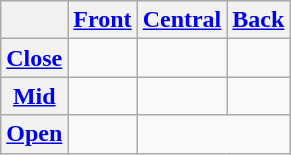<table class="wikitable" style="text-align:center">
<tr>
<th></th>
<th><a href='#'>Front</a></th>
<th><a href='#'>Central</a></th>
<th><a href='#'>Back</a></th>
</tr>
<tr>
<th><a href='#'>Close</a></th>
<td></td>
<td></td>
<td></td>
</tr>
<tr>
<th><a href='#'>Mid</a></th>
<td></td>
<td></td>
<td></td>
</tr>
<tr>
<th><a href='#'>Open</a></th>
<td></td>
<td colspan="2"></td>
</tr>
</table>
